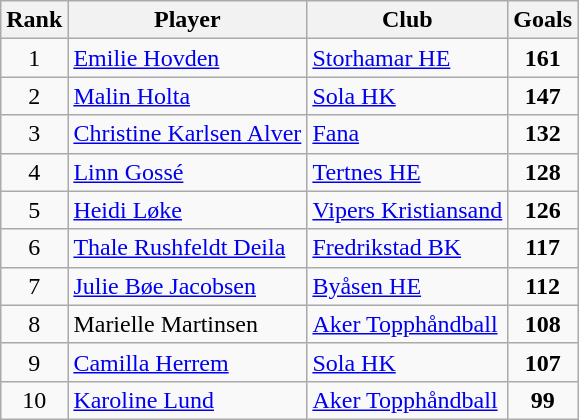<table class="wikitable" style="text-align:center">
<tr>
<th>Rank</th>
<th>Player</th>
<th>Club</th>
<th>Goals</th>
</tr>
<tr>
<td>1</td>
<td style="text-align:left"> <a href='#'>Emilie Hovden</a></td>
<td style="text-align:left"><a href='#'>Storhamar HE</a></td>
<td><strong>161</strong></td>
</tr>
<tr>
<td>2</td>
<td style="text-align:left"> <a href='#'>Malin Holta</a></td>
<td style="text-align:left"><a href='#'>Sola HK</a></td>
<td><strong>147</strong></td>
</tr>
<tr>
<td>3</td>
<td style="text-align:left"> <a href='#'>Christine Karlsen Alver</a></td>
<td style="text-align:left"><a href='#'>Fana</a></td>
<td><strong>132</strong></td>
</tr>
<tr>
<td>4</td>
<td style="text-align:left"> <a href='#'>Linn Gossé</a></td>
<td style="text-align:left"><a href='#'>Tertnes HE</a></td>
<td><strong>128</strong></td>
</tr>
<tr>
<td>5</td>
<td style="text-align:left"> <a href='#'>Heidi Løke</a></td>
<td style="text-align:left"><a href='#'>Vipers Kristiansand</a></td>
<td><strong>126</strong></td>
</tr>
<tr>
<td>6</td>
<td style="text-align:left"> <a href='#'>Thale Rushfeldt Deila</a></td>
<td style="text-align:left"><a href='#'>Fredrikstad BK</a></td>
<td><strong>117</strong></td>
</tr>
<tr>
<td>7</td>
<td style="text-align:left"> <a href='#'>Julie Bøe Jacobsen</a></td>
<td style="text-align:left"><a href='#'>Byåsen HE</a></td>
<td><strong>112</strong></td>
</tr>
<tr>
<td>8</td>
<td style="text-align:left"> Marielle Martinsen</td>
<td style="text-align:left"><a href='#'>Aker Topphåndball</a></td>
<td><strong>108</strong></td>
</tr>
<tr>
<td>9</td>
<td style="text-align:left"> <a href='#'>Camilla Herrem</a></td>
<td style="text-align:left"><a href='#'>Sola HK</a></td>
<td><strong>107</strong></td>
</tr>
<tr>
<td>10</td>
<td style="text-align:left"> <a href='#'>Karoline Lund</a></td>
<td style="text-align:left"><a href='#'>Aker Topphåndball</a></td>
<td><strong>99</strong></td>
</tr>
</table>
